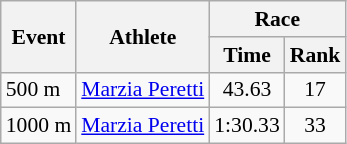<table class="wikitable" border="1" style="font-size:90%">
<tr>
<th rowspan=2>Event</th>
<th rowspan=2>Athlete</th>
<th colspan=2>Race</th>
</tr>
<tr>
<th>Time</th>
<th>Rank</th>
</tr>
<tr>
<td>500 m</td>
<td><a href='#'>Marzia Peretti</a></td>
<td align=center>43.63</td>
<td align=center>17</td>
</tr>
<tr>
<td>1000 m</td>
<td><a href='#'>Marzia Peretti</a></td>
<td align=center>1:30.33</td>
<td align=center>33</td>
</tr>
</table>
